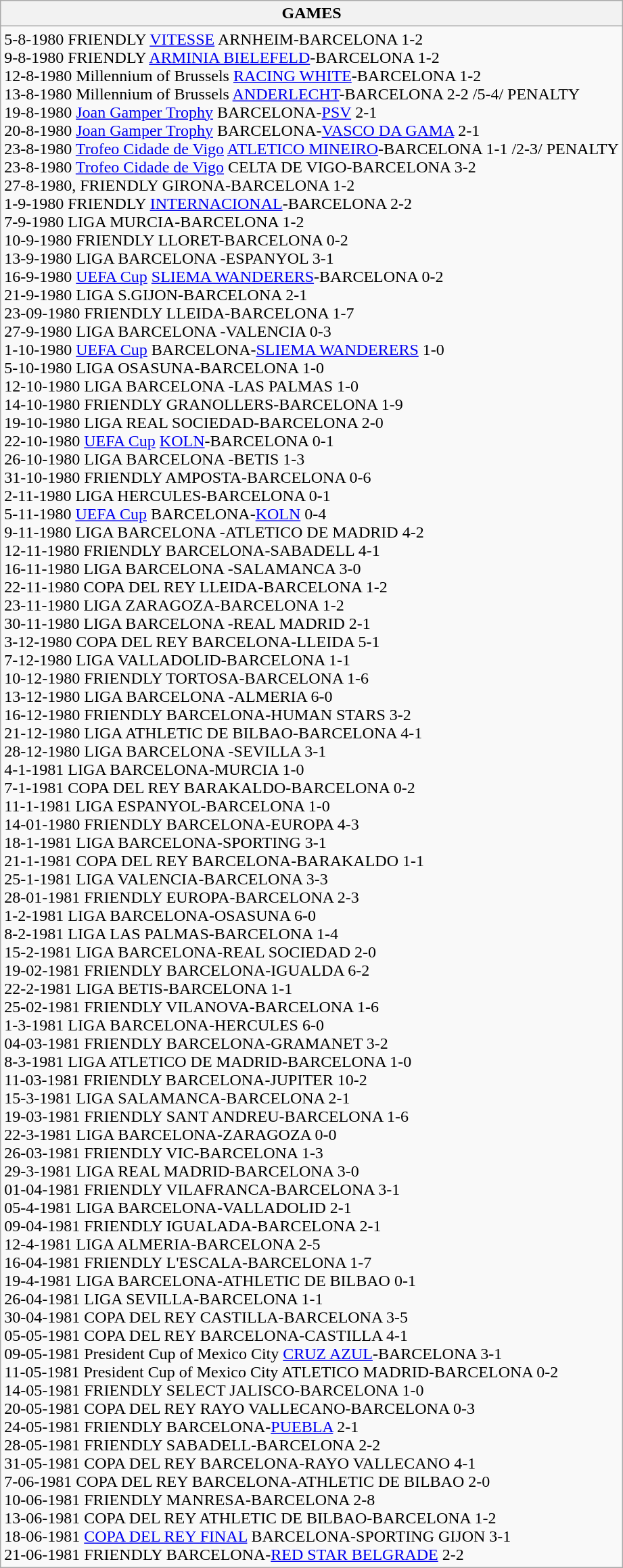<table class="wikitable  collapsed">
<tr>
<th>GAMES </th>
</tr>
<tr>
<td>5-8-1980 FRIENDLY <a href='#'>VITESSE</a> ARNHEIM-BARCELONA 1-2<br>9-8-1980 FRIENDLY <a href='#'>ARMINIA BIELEFELD</a>-BARCELONA 1-2<br>12-8-1980 Millennium of Brussels <a href='#'>RACING WHITE</a>-BARCELONA 1-2<br>13-8-1980 Millennium of Brussels <a href='#'>ANDERLECHT</a>-BARCELONA 2-2 /5-4/ PENALTY<br>19-8-1980 <a href='#'>Joan Gamper Trophy</a> BARCELONA-<a href='#'>PSV</a> 2-1<br>20-8-1980 <a href='#'>Joan Gamper Trophy</a> BARCELONA-<a href='#'>VASCO DA GAMA</a> 2-1<br>23-8-1980 <a href='#'>Trofeo Cidade de Vigo</a> <a href='#'>ATLETICO MINEIRO</a>-BARCELONA 1-1 /2-3/ PENALTY<br>23-8-1980 <a href='#'>Trofeo Cidade de Vigo</a> CELTA DE VIGO-BARCELONA 3-2<br>27-8-1980, FRIENDLY GIRONA-BARCELONA 1-2<br>1-9-1980 FRIENDLY <a href='#'>INTERNACIONAL</a>-BARCELONA 2-2<br>7-9-1980 LIGA MURCIA-BARCELONA 1-2<br>10-9-1980 FRIENDLY LLORET-BARCELONA 0-2<br>13-9-1980 LIGA BARCELONA -ESPANYOL 3-1<br>16-9-1980  <a href='#'>UEFA Cup</a> <a href='#'>SLIEMA WANDERERS</a>-BARCELONA 0-2<br>21-9-1980  LIGA S.GIJON-BARCELONA 2-1<br>23-09-1980 FRIENDLY LLEIDA-BARCELONA 1-7<br>27-9-1980 LIGA BARCELONA -VALENCIA 0-3<br>1-10-1980 <a href='#'>UEFA Cup</a> BARCELONA-<a href='#'>SLIEMA WANDERERS</a> 1-0<br>5-10-1980 LIGA OSASUNA-BARCELONA 1-0<br>12-10-1980 LIGA BARCELONA -LAS PALMAS 1-0<br>14-10-1980 FRIENDLY GRANOLLERS-BARCELONA 1-9<br>19-10-1980 LIGA REAL SOCIEDAD-BARCELONA 2-0<br>22-10-1980 <a href='#'>UEFA Cup</a> <a href='#'>KOLN</a>-BARCELONA 0-1<br>26-10-1980 LIGA BARCELONA -BETIS 1-3<br>31-10-1980 FRIENDLY AMPOSTA-BARCELONA 0-6<br>2-11-1980 LIGA HERCULES-BARCELONA 0-1<br>5-11-1980 <a href='#'>UEFA Cup</a> BARCELONA-<a href='#'>KOLN</a> 0-4<br>9-11-1980 LIGA BARCELONA -ATLETICO DE MADRID 4-2<br>12-11-1980 FRIENDLY BARCELONA-SABADELL 4-1<br>16-11-1980 LIGA BARCELONA -SALAMANCA 3-0<br>22-11-1980 COPA DEL REY LLEIDA-BARCELONA 1-2<br>23-11-1980 LIGA ZARAGOZA-BARCELONA 1-2<br>30-11-1980 LIGA BARCELONA -REAL MADRID 2-1<br>3-12-1980  COPA DEL REY BARCELONA-LLEIDA 5-1<br>7-12-1980 LIGA VALLADOLID-BARCELONA 1-1<br>10-12-1980 FRIENDLY TORTOSA-BARCELONA 1-6<br>13-12-1980 LIGA BARCELONA -ALMERIA 6-0<br>16-12-1980 FRIENDLY BARCELONA-HUMAN STARS 3-2<br>21-12-1980 LIGA ATHLETIC DE BILBAO-BARCELONA 4-1<br>28-12-1980 LIGA BARCELONA -SEVILLA 3-1<br>4-1-1981 LIGA BARCELONA-MURCIA 1-0<br>7-1-1981  COPA DEL REY BARAKALDO-BARCELONA 0-2<br>11-1-1981 LIGA ESPANYOL-BARCELONA 1-0<br>14-01-1980 FRIENDLY BARCELONA-EUROPA 4-3<br>18-1-1981 LIGA BARCELONA-SPORTING 3-1<br>21-1-1981 COPA DEL REY BARCELONA-BARAKALDO 1-1<br>25-1-1981 LIGA VALENCIA-BARCELONA 3-3<br>28-01-1981 FRIENDLY EUROPA-BARCELONA 2-3<br>1-2-1981 LIGA BARCELONA-OSASUNA 6-0<br>8-2-1981 LIGA LAS PALMAS-BARCELONA 1-4<br>15-2-1981 LIGA BARCELONA-REAL SOCIEDAD 2-0<br>19-02-1981 FRIENDLY BARCELONA-IGUALDA 6-2<br>22-2-1981  LIGA BETIS-BARCELONA 1-1<br>25-02-1981 FRIENDLY VILANOVA-BARCELONA 1-6<br>1-3-1981 LIGA BARCELONA-HERCULES 6-0<br>04-03-1981 FRIENDLY BARCELONA-GRAMANET 3-2<br>8-3-1981 LIGA ATLETICO DE MADRID-BARCELONA 1-0<br>11-03-1981 FRIENDLY BARCELONA-JUPITER 10-2<br>15-3-1981 LIGA SALAMANCA-BARCELONA 2-1<br>19-03-1981 FRIENDLY SANT ANDREU-BARCELONA 1-6<br>22-3-1981 LIGA BARCELONA-ZARAGOZA 0-0<br>26-03-1981 FRIENDLY VIC-BARCELONA 1-3<br>29-3-1981 LIGA REAL MADRID-BARCELONA 3-0<br>01-04-1981 FRIENDLY VILAFRANCA-BARCELONA 3-1<br>05-4-1981 LIGA BARCELONA-VALLADOLID 2-1<br>09-04-1981 FRIENDLY IGUALADA-BARCELONA 2-1<br>12-4-1981 LIGA ALMERIA-BARCELONA 2-5<br>16-04-1981 FRIENDLY L'ESCALA-BARCELONA 1-7<br>19-4-1981 LIGA BARCELONA-ATHLETIC DE BILBAO 0-1<br>26-04-1981 LIGA SEVILLA-BARCELONA 1-1<br>30-04-1981 COPA DEL REY CASTILLA-BARCELONA 3-5<br>05-05-1981 COPA DEL REY BARCELONA-CASTILLA 4-1<br>09-05-1981 President Cup of Mexico City <a href='#'>CRUZ AZUL</a>-BARCELONA 3-1<br>11-05-1981  President Cup of Mexico City ATLETICO MADRID-BARCELONA 0-2<br>14-05-1981 FRIENDLY SELECT JALISCO-BARCELONA 1-0<br>20-05-1981 COPA DEL REY RAYO VALLECANO-BARCELONA 0-3<br>24-05-1981 FRIENDLY BARCELONA-<a href='#'>PUEBLA</a> 2-1<br>28-05-1981 FRIENDLY SABADELL-BARCELONA 2-2<br>31-05-1981 COPA DEL REY BARCELONA-RAYO VALLECANO 4-1<br>7-06-1981 COPA DEL REY BARCELONA-ATHLETIC DE BILBAO 2-0<br>10-06-1981 FRIENDLY MANRESA-BARCELONA 2-8<br>13-06-1981  COPA DEL REY ATHLETIC DE BILBAO-BARCELONA 1-2<br>18-06-1981 <a href='#'>COPA DEL REY FINAL</a> BARCELONA-SPORTING GIJON 3-1<br>21-06-1981 FRIENDLY BARCELONA-<a href='#'>RED STAR BELGRADE</a> 2-2</td>
</tr>
</table>
